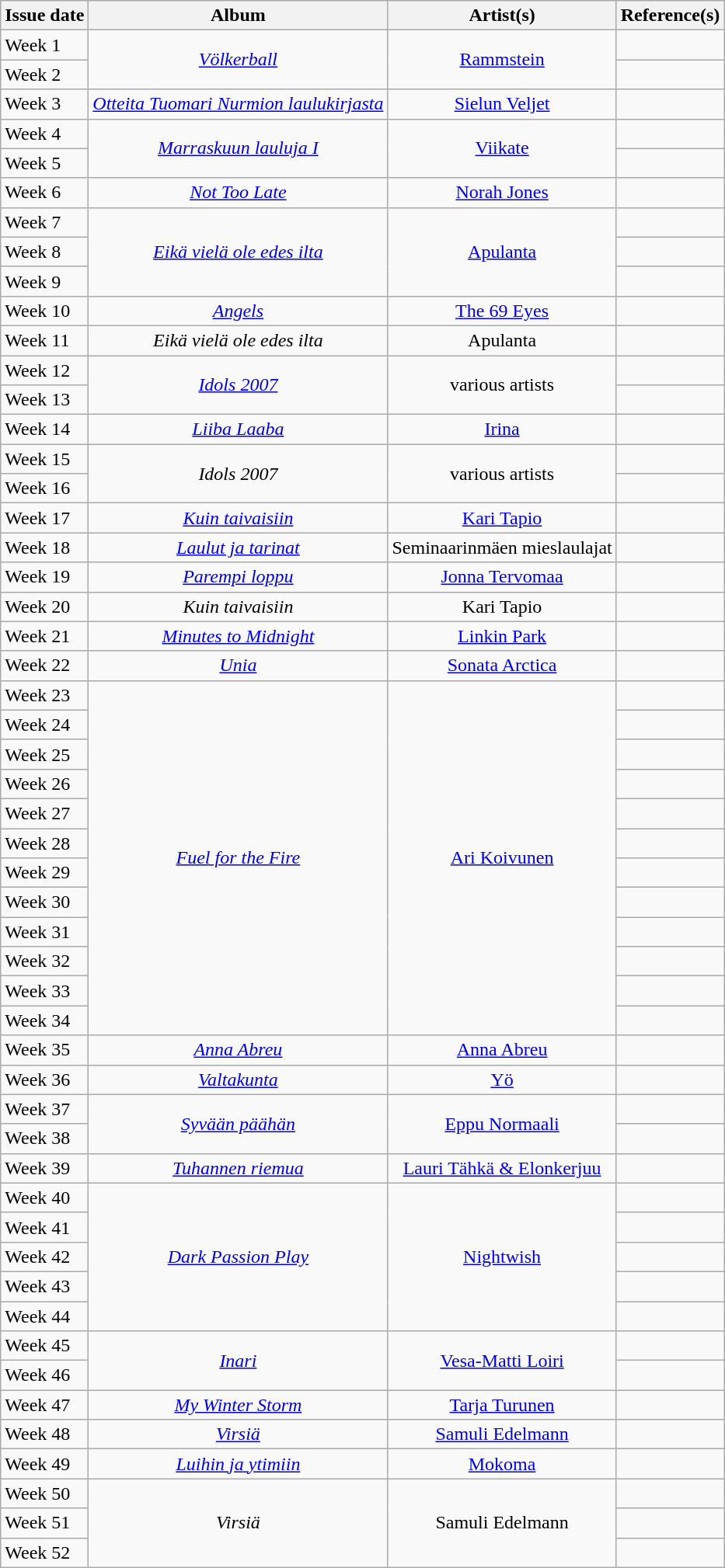<table class="wikitable">
<tr>
<th style="text-align: center;">Issue date</th>
<th style="text-align: center;">Album</th>
<th style="text-align: center;">Artist(s)</th>
<th style="text-align: center;">Reference(s)</th>
</tr>
<tr>
<td>Week 1</td>
<td style="text-align: center;" rowspan="2"><em><a href='#'>Völkerball</a></em></td>
<td style="text-align: center;" rowspan="2"><a href='#'>Rammstein</a></td>
<td style="text-align: center;"></td>
</tr>
<tr>
<td>Week 2</td>
<td style="text-align: center;"></td>
</tr>
<tr>
<td>Week 3</td>
<td style="text-align: center;" rowspan="1"><em><a href='#'>Otteita Tuomari Nurmion laulukirjasta</a></em></td>
<td style="text-align: center;" rowspan="1"><a href='#'>Sielun Veljet</a></td>
<td style="text-align: center;"></td>
</tr>
<tr>
<td>Week 4</td>
<td style="text-align: center;" rowspan="2"><em><a href='#'>Marraskuun lauluja I</a></em></td>
<td style="text-align: center;" rowspan="2"><a href='#'>Viikate</a></td>
<td style="text-align: center;"></td>
</tr>
<tr>
<td>Week 5</td>
<td style="text-align: center;"></td>
</tr>
<tr>
<td>Week 6</td>
<td style="text-align: center;" rowspan="1"><em><a href='#'>Not Too Late</a></em></td>
<td style="text-align: center;" rowspan="1"><a href='#'>Norah Jones</a></td>
<td style="text-align: center;"></td>
</tr>
<tr>
<td>Week 7</td>
<td style="text-align: center;" rowspan="3"><em><a href='#'>Eikä vielä ole edes ilta</a></em></td>
<td style="text-align: center;" rowspan="3"><a href='#'>Apulanta</a></td>
<td style="text-align: center;"></td>
</tr>
<tr>
<td>Week 8</td>
<td style="text-align: center;"></td>
</tr>
<tr>
<td>Week 9</td>
<td style="text-align: center;"></td>
</tr>
<tr>
<td>Week 10</td>
<td style="text-align: center;" rowspan="1"><em><a href='#'>Angels</a></em></td>
<td style="text-align: center;" rowspan="1"><a href='#'>The 69 Eyes</a></td>
<td style="text-align: center;"></td>
</tr>
<tr>
<td>Week 11</td>
<td style="text-align: center;" rowspan="1"><em>Eikä vielä ole edes ilta</em></td>
<td style="text-align: center;" rowspan="1">Apulanta</td>
<td style="text-align: center;"></td>
</tr>
<tr>
<td>Week 12</td>
<td style="text-align: center;" rowspan="2"><em><a href='#'>Idols 2007</a></em></td>
<td style="text-align: center;" rowspan="2">various artists</td>
<td style="text-align: center;"></td>
</tr>
<tr>
<td>Week 13</td>
<td style="text-align: center;"></td>
</tr>
<tr>
<td>Week 14</td>
<td style="text-align: center;" rowspan="1"><em><a href='#'>Liiba Laaba</a></em></td>
<td style="text-align: center;" rowspan="1"><a href='#'>Irina</a></td>
<td style="text-align: center;"></td>
</tr>
<tr>
<td>Week 15</td>
<td style="text-align: center;" rowspan="2"><em>Idols 2007</em></td>
<td style="text-align: center;" rowspan="2">various artists</td>
<td style="text-align: center;"></td>
</tr>
<tr>
<td>Week 16</td>
<td style="text-align: center;"></td>
</tr>
<tr>
<td>Week 17</td>
<td style="text-align: center;" rowspan="1"><em><a href='#'>Kuin taivaisiin</a></em></td>
<td style="text-align: center;" rowspan="1"><a href='#'>Kari Tapio</a></td>
<td style="text-align: center;"></td>
</tr>
<tr>
<td>Week 18</td>
<td style="text-align: center;" rowspan="1"><em><a href='#'>Laulut ja tarinat</a></em></td>
<td style="text-align: center;" rowspan="1">Seminaarinmäen mieslaulajat</td>
<td style="text-align: center;"></td>
</tr>
<tr>
<td>Week 19</td>
<td style="text-align: center;" rowspan="1"><em><a href='#'>Parempi loppu</a></em></td>
<td style="text-align: center;" rowspan="1"><a href='#'>Jonna Tervomaa</a></td>
<td style="text-align: center;"></td>
</tr>
<tr>
<td>Week 20</td>
<td style="text-align: center;" rowspan="1"><em>Kuin taivaisiin</em></td>
<td style="text-align: center;" rowspan="1">Kari Tapio</td>
<td style="text-align: center;"></td>
</tr>
<tr>
<td>Week 21</td>
<td style="text-align: center;" rowspan="1"><em><a href='#'>Minutes to Midnight</a></em></td>
<td style="text-align: center;" rowspan="1"><a href='#'>Linkin Park</a></td>
<td style="text-align: center;"></td>
</tr>
<tr>
<td>Week 22</td>
<td style="text-align: center;" rowspan="1"><em><a href='#'>Unia</a></em></td>
<td style="text-align: center;" rowspan="1"><a href='#'>Sonata Arctica</a></td>
<td style="text-align: center;"></td>
</tr>
<tr>
<td>Week 23</td>
<td style="text-align: center;" rowspan="12"><em><a href='#'>Fuel for the Fire</a></em></td>
<td style="text-align: center;" rowspan="12"><a href='#'>Ari Koivunen</a></td>
<td style="text-align: center;"></td>
</tr>
<tr>
<td>Week 24</td>
<td style="text-align: center;"></td>
</tr>
<tr>
<td>Week 25</td>
<td style="text-align: center;"></td>
</tr>
<tr>
<td>Week 26</td>
<td style="text-align: center;"></td>
</tr>
<tr>
<td>Week 27</td>
<td style="text-align: center;"></td>
</tr>
<tr>
<td>Week 28</td>
<td style="text-align: center;"></td>
</tr>
<tr>
<td>Week 29</td>
<td style="text-align: center;"></td>
</tr>
<tr>
<td>Week 30</td>
<td style="text-align: center;"></td>
</tr>
<tr>
<td>Week 31</td>
<td style="text-align: center;"></td>
</tr>
<tr>
<td>Week 32</td>
<td style="text-align: center;"></td>
</tr>
<tr>
<td>Week 33</td>
<td style="text-align: center;"></td>
</tr>
<tr>
<td>Week 34</td>
<td style="text-align: center;"></td>
</tr>
<tr>
<td>Week 35</td>
<td style="text-align: center;" rowspan="1"><em><a href='#'>Anna Abreu</a></em></td>
<td style="text-align: center;" rowspan="1"><a href='#'>Anna Abreu</a></td>
<td style="text-align: center;"></td>
</tr>
<tr>
<td>Week 36</td>
<td style="text-align: center;" rowspan="1"><em><a href='#'>Valtakunta</a></em></td>
<td style="text-align: center;" rowspan="1"><a href='#'>Yö</a></td>
<td style="text-align: center;"></td>
</tr>
<tr>
<td>Week 37</td>
<td style="text-align: center;" rowspan="2"><em><a href='#'>Syvään päähän</a></em></td>
<td style="text-align: center;" rowspan="2"><a href='#'>Eppu Normaali</a></td>
<td style="text-align: center;"></td>
</tr>
<tr>
<td>Week 38</td>
<td style="text-align: center;"></td>
</tr>
<tr>
<td>Week 39</td>
<td style="text-align: center;" rowspan="1"><em><a href='#'>Tuhannen riemua</a></em></td>
<td style="text-align: center;" rowspan="1"><a href='#'>Lauri Tähkä & Elonkerjuu</a></td>
<td style="text-align: center;"></td>
</tr>
<tr>
<td>Week 40</td>
<td style="text-align: center;" rowspan="5"><em><a href='#'>Dark Passion Play</a></em></td>
<td style="text-align: center;" rowspan="5"><a href='#'>Nightwish</a></td>
<td style="text-align: center;"></td>
</tr>
<tr>
<td>Week 41</td>
<td style="text-align: center;"></td>
</tr>
<tr>
<td>Week 42</td>
<td style="text-align: center;"></td>
</tr>
<tr>
<td>Week 43</td>
<td style="text-align: center;"></td>
</tr>
<tr>
<td>Week 44</td>
<td style="text-align: center;"></td>
</tr>
<tr>
<td>Week 45</td>
<td style="text-align: center;" rowspan="2"><em><a href='#'>Inari</a></em></td>
<td style="text-align: center;" rowspan="2"><a href='#'>Vesa-Matti Loiri</a></td>
<td style="text-align: center;"></td>
</tr>
<tr>
<td>Week 46</td>
<td style="text-align: center;"></td>
</tr>
<tr>
<td>Week 47</td>
<td style="text-align: center;" rowspan="1"><em><a href='#'>My Winter Storm</a></em></td>
<td style="text-align: center;" rowspan="1"><a href='#'>Tarja Turunen</a></td>
<td style="text-align: center;"></td>
</tr>
<tr>
<td>Week 48</td>
<td style="text-align: center;" rowspan="1"><em><a href='#'>Virsiä</a></em></td>
<td style="text-align: center;" rowspan="1"><a href='#'>Samuli Edelmann</a></td>
<td style="text-align: center;"></td>
</tr>
<tr>
<td>Week 49</td>
<td style="text-align: center;" rowspan="1"><em><a href='#'>Luihin ja ytimiin</a></em></td>
<td style="text-align: center;" rowspan="1"><a href='#'>Mokoma</a></td>
<td style="text-align: center;"></td>
</tr>
<tr>
<td>Week 50</td>
<td style="text-align: center;" rowspan="3"><em>Virsiä</em></td>
<td style="text-align: center;" rowspan="3">Samuli Edelmann</td>
<td style="text-align: center;"></td>
</tr>
<tr>
<td>Week 51</td>
<td style="text-align: center;"></td>
</tr>
<tr>
<td>Week 52</td>
<td style="text-align: center;"></td>
</tr>
</table>
